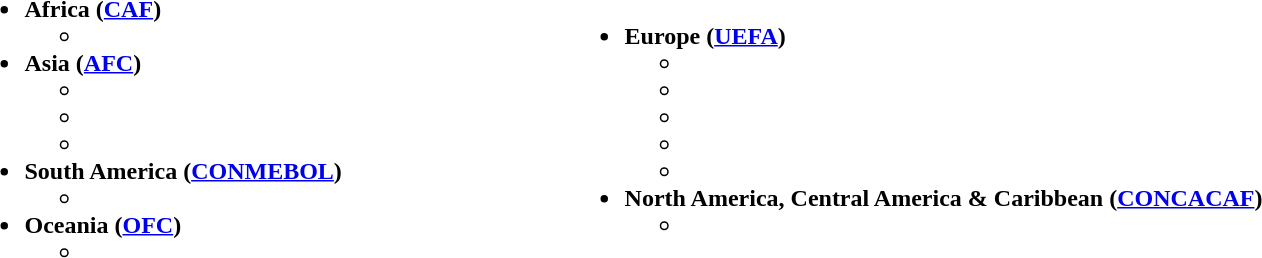<table style="width:90%">
<tr>
<td style="width:50% vertical-align:top"><br><ul><li><strong>Africa (<a href='#'>CAF</a>)</strong><ul><li></li></ul></li><li><strong>Asia (<a href='#'>AFC</a>)</strong><ul><li></li><li></li><li></li></ul></li><li><strong>South America (<a href='#'>CONMEBOL</a>)</strong><ul><li></li></ul></li><li><strong>Oceania (<a href='#'>OFC</a>)</strong><ul><li></li></ul></li></ul></td>
<td style="width:50% vertical-align:top"><br><ul><li><strong>Europe (<a href='#'>UEFA</a>)</strong><ul><li></li><li></li><li></li><li></li><li></li></ul></li><li><strong>North America, Central America & Caribbean (<a href='#'>CONCACAF</a>)</strong><ul><li></li></ul></li></ul></td>
</tr>
</table>
